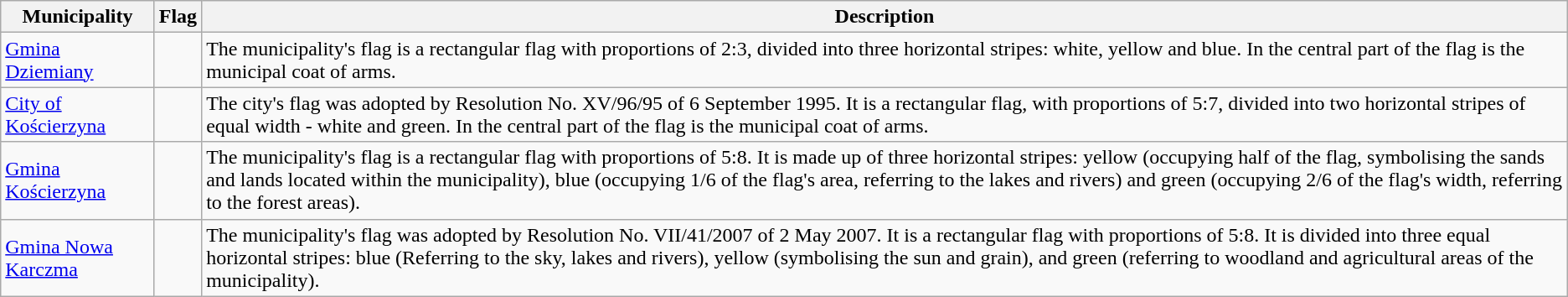<table class="wikitable">
<tr>
<th>Municipality</th>
<th>Flag</th>
<th>Description</th>
</tr>
<tr>
<td><a href='#'>Gmina Dziemiany</a></td>
<td></td>
<td>The municipality's flag is a rectangular flag with proportions of 2:3, divided into three horizontal stripes: white, yellow and blue. In the central part of the flag is the municipal coat of arms.</td>
</tr>
<tr>
<td><a href='#'>City of Kościerzyna</a></td>
<td></td>
<td>The city's flag was adopted by Resolution No. XV/96/95 of 6 September 1995. It is a rectangular flag, with proportions of 5:7, divided into two horizontal stripes of equal width - white and green. In the central part of the flag is the municipal coat of arms.</td>
</tr>
<tr>
<td><a href='#'>Gmina Kościerzyna</a></td>
<td></td>
<td>The municipality's flag is a rectangular flag with proportions of 5:8. It is made up of three horizontal stripes: yellow (occupying half of the flag, symbolising the sands and lands located within the municipality), blue (occupying 1/6 of the flag's area, referring to the lakes and rivers) and green (occupying 2/6 of the flag's width, referring to the forest areas).</td>
</tr>
<tr>
<td><a href='#'>Gmina Nowa Karczma</a></td>
<td></td>
<td>The municipality's flag was adopted by Resolution No. VII/41/2007 of 2 May 2007. It is a rectangular flag with proportions of 5:8. It is divided into three equal horizontal stripes: blue (Referring to the sky, lakes and rivers), yellow (symbolising the sun and grain), and green (referring to woodland and agricultural areas of the municipality).</td>
</tr>
</table>
